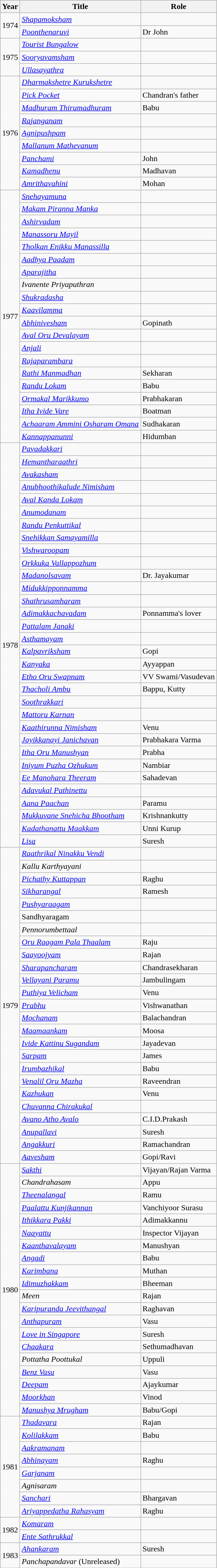<table class="wikitable sortable">
<tr>
<th>Year</th>
<th>Title</th>
<th>Role</th>
</tr>
<tr>
<td rowspan=2>1974</td>
<td><em><a href='#'>Shapamoksham</a></em></td>
<td></td>
</tr>
<tr>
<td><em><a href='#'>Poonthenaruvi</a></em></td>
<td>Dr John</td>
</tr>
<tr>
<td rowspan=3>1975</td>
<td><em><a href='#'>Tourist Bungalow</a></em></td>
<td></td>
</tr>
<tr>
<td><em><a href='#'>Sooryavamsham</a></em></td>
<td></td>
</tr>
<tr>
<td><em><a href='#'>Ullasayathra</a></em></td>
<td></td>
</tr>
<tr>
<td rowspan=9>1976</td>
<td><em><a href='#'>Dharmakshetre Kurukshetre</a></em></td>
<td></td>
</tr>
<tr>
<td><em><a href='#'>Pick Pocket</a></em></td>
<td>Chandran's father</td>
</tr>
<tr>
<td><em><a href='#'>Madhuram Thirumadhuram</a></em></td>
<td>Babu</td>
</tr>
<tr>
<td><em><a href='#'>Rajanganam</a></em></td>
<td></td>
</tr>
<tr>
<td><em><a href='#'>Agnipushpam</a></em></td>
<td></td>
</tr>
<tr>
<td><em><a href='#'>Mallanum Mathevanum</a></em></td>
<td></td>
</tr>
<tr>
<td><em><a href='#'>Panchami</a></em></td>
<td>John</td>
</tr>
<tr>
<td><em><a href='#'>Kamadhenu</a></em></td>
<td>Madhavan</td>
</tr>
<tr>
<td><em><a href='#'>Amrithavahini</a></em></td>
<td>Mohan</td>
</tr>
<tr>
<td rowspan=20>1977</td>
<td><em><a href='#'>Snehayamuna</a></em></td>
<td></td>
</tr>
<tr>
<td><em><a href='#'>Makam Piranna Manka</a></em></td>
<td></td>
</tr>
<tr>
<td><em><a href='#'>Ashirvadam</a></em></td>
<td></td>
</tr>
<tr>
<td><em><a href='#'>Manassoru Mayil</a></em></td>
<td></td>
</tr>
<tr>
<td><em><a href='#'>Tholkan Enikku Manassilla</a></em></td>
<td></td>
</tr>
<tr>
<td><em><a href='#'>Aadhya Paadam</a></em></td>
<td></td>
</tr>
<tr>
<td><em><a href='#'>Aparajitha</a></em></td>
<td></td>
</tr>
<tr>
<td><em>Ivanente Priyaputhran</em></td>
<td></td>
</tr>
<tr>
<td><em><a href='#'>Shukradasha</a></em></td>
<td></td>
</tr>
<tr>
<td><em><a href='#'>Kaavilamma</a></em></td>
<td></td>
</tr>
<tr>
<td><em><a href='#'>Abhinivesham</a></em></td>
<td>Gopinath</td>
</tr>
<tr>
<td><em><a href='#'>Aval Oru Devalayam</a></em></td>
<td></td>
</tr>
<tr>
<td><em><a href='#'>Anjali</a></em></td>
<td></td>
</tr>
<tr>
<td><em><a href='#'>Rajaparambara</a></em></td>
<td></td>
</tr>
<tr>
<td><em><a href='#'>Rathi Manmadhan</a></em></td>
<td>Sekharan</td>
</tr>
<tr>
<td><em><a href='#'>Randu Lokam</a></em></td>
<td>Babu</td>
</tr>
<tr>
<td><em><a href='#'>Ormakal Marikkumo</a></em></td>
<td>Prabhakaran</td>
</tr>
<tr>
<td><em><a href='#'>Itha Ivide Vare</a></em></td>
<td>Boatman</td>
</tr>
<tr>
<td><em><a href='#'>Achaaram Ammini Osharam Omana</a></em></td>
<td>Sudhakaran</td>
</tr>
<tr>
<td><em><a href='#'>Kannappanunni</a></em></td>
<td>Hidumban</td>
</tr>
<tr>
<td rowspan=32>1978</td>
<td><em><a href='#'>Pavadakkari</a></em></td>
<td></td>
</tr>
<tr>
<td><em><a href='#'>Hemantharaathri</a></em></td>
<td></td>
</tr>
<tr>
<td><em><a href='#'>Avakasham</a></em></td>
<td></td>
</tr>
<tr>
<td><em><a href='#'>Anubhoothikalude Nimisham</a></em></td>
<td></td>
</tr>
<tr>
<td><em><a href='#'>Aval Kanda Lokam</a></em></td>
<td></td>
</tr>
<tr>
<td><em><a href='#'>Anumodanam</a></em></td>
<td></td>
</tr>
<tr>
<td><em><a href='#'>Randu Penkuttikal</a></em></td>
<td></td>
</tr>
<tr>
<td><em><a href='#'>Snehikkan Samayamilla</a></em></td>
<td></td>
</tr>
<tr>
<td><em><a href='#'>Vishwaroopam</a></em></td>
<td></td>
</tr>
<tr>
<td><em><a href='#'>Orkkuka Vallappozhum</a></em></td>
<td></td>
</tr>
<tr>
<td><em><a href='#'>Madanolsavam</a></em></td>
<td>Dr. Jayakumar</td>
</tr>
<tr>
<td><em><a href='#'>Midukkipponnamma</a></em></td>
<td></td>
</tr>
<tr>
<td><em><a href='#'>Shathrusamharam</a></em></td>
<td></td>
</tr>
<tr>
<td><em><a href='#'>Adimakkachavadam</a></em></td>
<td>Ponnamma's lover</td>
</tr>
<tr>
<td><em><a href='#'>Pattalam Janaki</a></em></td>
<td></td>
</tr>
<tr>
<td><em><a href='#'>Asthamayam</a></em></td>
<td></td>
</tr>
<tr>
<td><em><a href='#'>Kalpavriksham</a></em></td>
<td>Gopi</td>
</tr>
<tr>
<td><em><a href='#'>Kanyaka</a></em></td>
<td>Ayyappan</td>
</tr>
<tr>
<td><em><a href='#'>Etho Oru Swapnam</a></em></td>
<td>VV Swami/Vasudevan</td>
</tr>
<tr>
<td><em><a href='#'>Thacholi Ambu</a></em></td>
<td>Bappu, Kutty</td>
</tr>
<tr>
<td><em><a href='#'>Soothrakkari</a></em></td>
<td></td>
</tr>
<tr>
<td><em><a href='#'>Mattoru Karnan</a></em></td>
<td></td>
</tr>
<tr>
<td><em><a href='#'>Kaathirunna Nimisham</a></em></td>
<td>Venu</td>
</tr>
<tr>
<td><em><a href='#'>Jayikkanayi Janichavan</a></em></td>
<td>Prabhakara Varma</td>
</tr>
<tr>
<td><em><a href='#'>Itha Oru Manushyan</a></em></td>
<td>Prabha</td>
</tr>
<tr>
<td><em><a href='#'>Iniyum Puzha Ozhukum</a></em></td>
<td>Nambiar</td>
</tr>
<tr>
<td><em><a href='#'>Ee Manohara Theeram</a></em></td>
<td>Sahadevan</td>
</tr>
<tr>
<td><em><a href='#'>Adavukal Pathinettu</a></em></td>
<td></td>
</tr>
<tr>
<td><em><a href='#'>Aana Paachan</a></em></td>
<td>Paramu</td>
</tr>
<tr>
<td><em><a href='#'>Mukkuvane Snehicha Bhootham</a></em></td>
<td>Krishnankutty</td>
</tr>
<tr>
<td><em><a href='#'>Kadathanattu Maakkam</a></em></td>
<td>Unni Kurup</td>
</tr>
<tr>
<td><em><a href='#'>Lisa</a></em></td>
<td>Suresh</td>
</tr>
<tr>
<td rowspan=25>1979</td>
<td><em><a href='#'>Raathrikal Ninakku Vendi</a></em></td>
<td></td>
</tr>
<tr>
<td><em>Kallu Karthyayani</em></td>
<td></td>
</tr>
<tr>
<td><em><a href='#'>Pichathy Kuttappan</a></em></td>
<td>Raghu</td>
</tr>
<tr>
<td><em><a href='#'>Sikharangal</a></em></td>
<td>Ramesh</td>
</tr>
<tr>
<td><em><a href='#'>Pushyaraagam</a></em></td>
<td></td>
</tr>
<tr>
<td>Sandhyaragam</td>
<td></td>
</tr>
<tr>
<td><em>Pennorumbettaal</em></td>
<td></td>
</tr>
<tr>
<td><em><a href='#'>Oru Raagam Pala Thaalam</a></em></td>
<td>Raju</td>
</tr>
<tr>
<td><em><a href='#'>Saayoojyam</a></em></td>
<td>Rajan</td>
</tr>
<tr>
<td><em><a href='#'>Sharapancharam</a></em></td>
<td>Chandrasekharan</td>
</tr>
<tr>
<td><em><a href='#'>Vellayani Paramu</a></em></td>
<td>Jambulingam</td>
</tr>
<tr>
<td><em><a href='#'>Puthiya Velicham</a></em></td>
<td>Venu</td>
</tr>
<tr>
<td><em><a href='#'>Prabhu</a></em></td>
<td>Vishwanathan</td>
</tr>
<tr>
<td><em><a href='#'>Mochanam</a></em></td>
<td>Balachandran</td>
</tr>
<tr>
<td><em><a href='#'>Maamaankam</a></em></td>
<td>Moosa</td>
</tr>
<tr>
<td><em><a href='#'>Ivide Kattinu Sugandam</a></em></td>
<td>Jayadevan</td>
</tr>
<tr>
<td><em><a href='#'>Sarpam</a></em></td>
<td>James</td>
</tr>
<tr>
<td><em><a href='#'>Irumbazhikal</a></em></td>
<td>Babu</td>
</tr>
<tr>
<td><em><a href='#'>Venalil Oru Mazha</a></em></td>
<td>Raveendran</td>
</tr>
<tr>
<td><em><a href='#'>Kazhukan</a></em></td>
<td>Venu</td>
</tr>
<tr>
<td><em><a href='#'>Chuvanna Chirakukal</a></em></td>
<td></td>
</tr>
<tr>
<td><em><a href='#'>Avano Atho Avalo</a></em></td>
<td>C.I.D.Prakash</td>
</tr>
<tr>
<td><em><a href='#'>Anupallavi</a></em></td>
<td>Suresh</td>
</tr>
<tr>
<td><em><a href='#'>Angakkuri</a></em></td>
<td>Ramachandran</td>
</tr>
<tr>
<td><em><a href='#'>Aavesham</a></em></td>
<td>Gopi/Ravi</td>
</tr>
<tr>
<td rowspan=20>1980</td>
<td><em><a href='#'>Sakthi</a></em></td>
<td>Vijayan/Rajan Varma</td>
</tr>
<tr>
<td><em>Chandrahasam</em></td>
<td>Appu</td>
</tr>
<tr>
<td><em><a href='#'>Theenalangal</a></em></td>
<td>Ramu</td>
</tr>
<tr>
<td><em><a href='#'>Paalattu Kunjikannan</a></em></td>
<td>Vanchiyoor Surasu</td>
</tr>
<tr>
<td><em><a href='#'>Ithikkara Pakki</a></em></td>
<td>Adimakkannu</td>
</tr>
<tr>
<td><em><a href='#'>Naayattu</a></em></td>
<td>Inspector Vijayan</td>
</tr>
<tr>
<td><em><a href='#'>Kaanthavalayam</a></em></td>
<td>Manushyan</td>
</tr>
<tr>
<td><em><a href='#'>Angadi</a></em></td>
<td>Babu</td>
</tr>
<tr>
<td><em><a href='#'>Karimbana</a></em></td>
<td>Muthan</td>
</tr>
<tr>
<td><em><a href='#'>Idimuzhakkam</a></em></td>
<td>Bheeman</td>
</tr>
<tr>
<td><em>Meen</em></td>
<td>Rajan</td>
</tr>
<tr>
<td><em><a href='#'>Karipuranda Jeevithangal</a></em></td>
<td>Raghavan</td>
</tr>
<tr>
<td><em><a href='#'>Anthapuram</a></em></td>
<td>Vasu</td>
</tr>
<tr>
<td><em><a href='#'>Love in Singapore</a></em></td>
<td>Suresh</td>
</tr>
<tr>
<td><em><a href='#'>Chaakara</a></em></td>
<td>Sethumadhavan</td>
</tr>
<tr>
<td><em>Pottatha Poottukal</em></td>
<td>Uppuli</td>
</tr>
<tr>
<td><em><a href='#'>Benz Vasu</a></em></td>
<td>Vasu</td>
</tr>
<tr>
<td><em><a href='#'>Deepam</a></em></td>
<td>Ajaykumar</td>
</tr>
<tr>
<td><em><a href='#'>Moorkhan</a></em></td>
<td>Vinod</td>
</tr>
<tr>
<td><em><a href='#'>Manushya Mrugham</a></em></td>
<td>Babu/Gopi</td>
</tr>
<tr>
<td rowspan="8">1981</td>
<td><em><a href='#'>Thadavara</a></em></td>
<td>Rajan</td>
</tr>
<tr>
<td><em><a href='#'>Kolilakkam</a></em></td>
<td>Babu</td>
</tr>
<tr>
<td><em><a href='#'>Aakramanam</a></em></td>
<td></td>
</tr>
<tr>
<td><em><a href='#'>Abhinayam</a></em></td>
<td>Raghu</td>
</tr>
<tr>
<td><em><a href='#'>Garjanam</a></em></td>
<td></td>
</tr>
<tr>
<td><em>Agnisaram</em></td>
<td></td>
</tr>
<tr>
<td><em><a href='#'>Sanchari</a></em></td>
<td>Bhargavan</td>
</tr>
<tr>
<td><em><a href='#'>Ariyappedatha Rahasyam</a></em></td>
<td>Raghu</td>
</tr>
<tr>
<td rowspan=2>1982</td>
<td><em><a href='#'>Komaram</a></em></td>
<td></td>
</tr>
<tr>
<td><em><a href='#'>Ente Sathrukkal</a></em></td>
<td></td>
</tr>
<tr>
<td rowspan=2>1983</td>
<td><em><a href='#'>Ahankaram</a></em></td>
<td>Suresh</td>
</tr>
<tr>
<td><em>Panchapandavar</em> (Unreleased)</td>
<td></td>
</tr>
<tr>
</tr>
</table>
